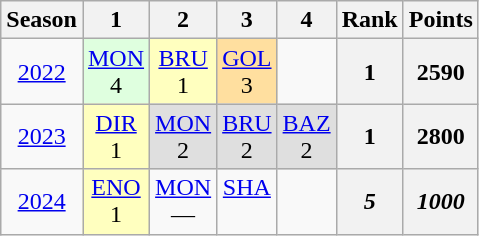<table class="wikitable" style="text-align:center;">
<tr>
<th>Season</th>
<th>1</th>
<th>2</th>
<th>3</th>
<th>4</th>
<th>Rank</th>
<th>Points</th>
</tr>
<tr>
<td><a href='#'>2022</a></td>
<td bgcolor="#dfffdf"><a href='#'>MON</a><br>4</td>
<td bgcolor="#ffffbf"><a href='#'>BRU</a><br>1</td>
<td bgcolor="#ffdf9f"><a href='#'>GOL</a><br>3</td>
<td></td>
<th>1</th>
<th>2590</th>
</tr>
<tr>
<td><a href='#'>2023</a></td>
<td bgcolor="#ffffbf"><a href='#'>DIR</a><br>1</td>
<td bgcolor="#dfdfdf"><a href='#'>MON</a><br>2</td>
<td bgcolor="#dfdfdf"><a href='#'>BRU</a><br>2</td>
<td bgcolor="#dfdfdf"><a href='#'>BAZ</a><br>2</td>
<th>1</th>
<th>2800</th>
</tr>
<tr>
<td><a href='#'>2024</a></td>
<td bgcolor="#ffffbf"><a href='#'>ENO</a><br>1</td>
<td><a href='#'>MON</a><br>—</td>
<td><a href='#'>SHA</a><br> </td>
<td></td>
<th><em>5</em></th>
<th><em>1000</em></th>
</tr>
</table>
